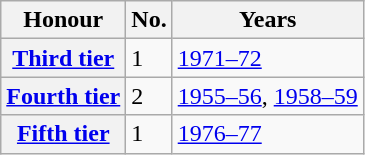<table class="wikitable plainrowheaders">
<tr>
<th scope=col>Honour</th>
<th scope=col>No.</th>
<th scope=col>Years</th>
</tr>
<tr>
<th scope=row><a href='#'>Third tier</a></th>
<td>1</td>
<td><a href='#'>1971–72</a></td>
</tr>
<tr>
<th scope=row><a href='#'>Fourth tier</a></th>
<td>2</td>
<td><a href='#'>1955–56</a>, <a href='#'>1958–59</a></td>
</tr>
<tr>
<th scope=row><a href='#'>Fifth tier</a></th>
<td>1</td>
<td><a href='#'>1976–77</a></td>
</tr>
</table>
